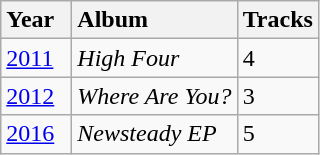<table class="wikitable">
<tr>
<th style="vertical-align:top; text-align:left; width:40px;">Year</th>
<th style="text-align:left; vertical-align:top;">Album</th>
<th style="text-align:left; vertical-align:top;">Tracks</th>
</tr>
<tr>
<td><a href='#'>2011</a></td>
<td><em>High Four</em></td>
<td>4</td>
</tr>
<tr>
<td><a href='#'>2012</a></td>
<td><em>Where Are You?</em></td>
<td>3</td>
</tr>
<tr>
<td><a href='#'>2016</a></td>
<td><em>Newsteady EP</em></td>
<td>5</td>
</tr>
</table>
